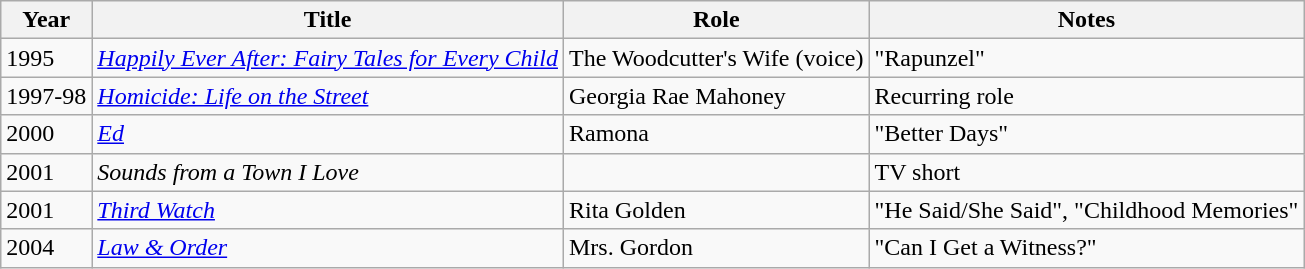<table class="wikitable sortable">
<tr>
<th>Year</th>
<th>Title</th>
<th>Role</th>
<th class="unsortable">Notes</th>
</tr>
<tr>
<td>1995</td>
<td><em><a href='#'>Happily Ever After: Fairy Tales for Every Child</a></em></td>
<td>The Woodcutter's Wife (voice)</td>
<td>"Rapunzel"</td>
</tr>
<tr>
<td>1997-98</td>
<td><em><a href='#'>Homicide: Life on the Street</a></em></td>
<td>Georgia Rae Mahoney</td>
<td>Recurring role</td>
</tr>
<tr>
<td>2000</td>
<td><em><a href='#'>Ed</a></em></td>
<td>Ramona</td>
<td>"Better Days"</td>
</tr>
<tr>
<td>2001</td>
<td><em>Sounds from a Town I Love</em></td>
<td></td>
<td>TV short</td>
</tr>
<tr>
<td>2001</td>
<td><em><a href='#'>Third Watch</a></em></td>
<td>Rita Golden</td>
<td>"He Said/She Said", "Childhood Memories"</td>
</tr>
<tr>
<td>2004</td>
<td><em><a href='#'>Law & Order</a></em></td>
<td>Mrs. Gordon</td>
<td>"Can I Get a Witness?"</td>
</tr>
</table>
